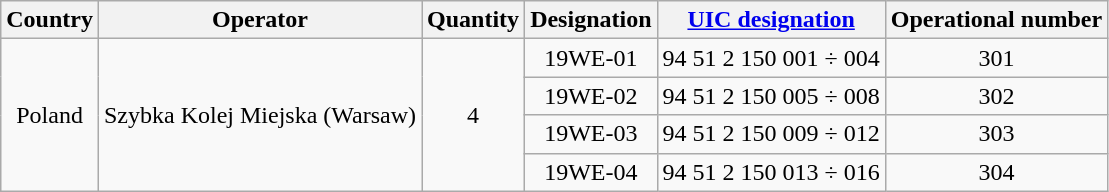<table class="wikitable" style="text-align:center;">
<tr>
<th>Country</th>
<th>Operator</th>
<th>Quantity</th>
<th>Designation</th>
<th><a href='#'>UIC designation</a></th>
<th>Operational number</th>
</tr>
<tr>
<td rowspan="4">Poland</td>
<td rowspan="4">Szybka Kolej Miejska (Warsaw)</td>
<td rowspan="4">4</td>
<td>19WE-01</td>
<td>94 51 2 150 001 ÷ 004</td>
<td>301</td>
</tr>
<tr>
<td>19WE-02</td>
<td>94 51 2 150 005 ÷ 008</td>
<td>302</td>
</tr>
<tr>
<td>19WE-03</td>
<td>94 51 2 150 009 ÷ 012</td>
<td>303</td>
</tr>
<tr>
<td>19WE-04</td>
<td>94 51 2 150 013 ÷ 016</td>
<td>304</td>
</tr>
</table>
